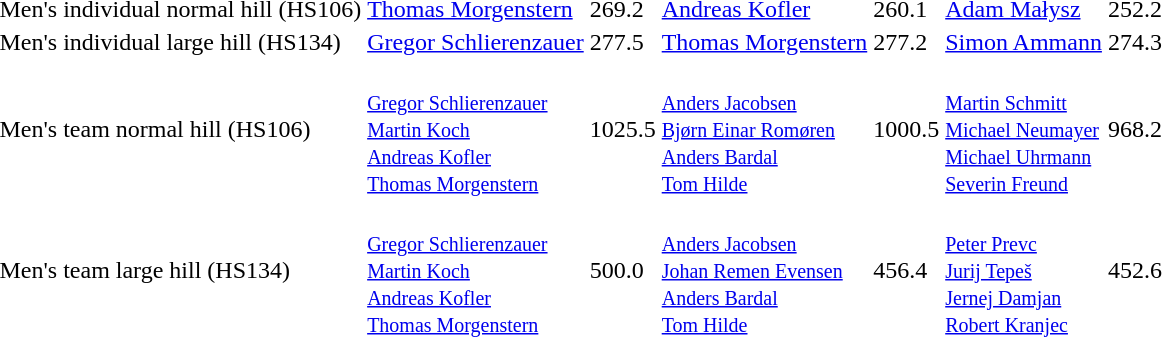<table>
<tr>
<td>Men's individual normal hill (HS106)<br></td>
<td><a href='#'>Thomas Morgenstern</a><br><small></small></td>
<td>269.2</td>
<td><a href='#'>Andreas Kofler</a><br><small></small></td>
<td>260.1</td>
<td><a href='#'>Adam Małysz</a><br><small></small></td>
<td>252.2</td>
</tr>
<tr>
<td>Men's individual large hill (HS134)<br></td>
<td><a href='#'>Gregor Schlierenzauer</a><br><small></small></td>
<td>277.5</td>
<td><a href='#'>Thomas Morgenstern</a><br><small></small></td>
<td>277.2</td>
<td><a href='#'>Simon Ammann</a><br><small></small></td>
<td>274.3</td>
</tr>
<tr>
<td>Men's team normal hill (HS106)<br></td>
<td><br><small><a href='#'>Gregor Schlierenzauer</a><br><a href='#'>Martin Koch</a><br><a href='#'>Andreas Kofler</a><br><a href='#'>Thomas Morgenstern</a> </small></td>
<td>1025.5</td>
<td><br><small><a href='#'>Anders Jacobsen</a><br><a href='#'>Bjørn Einar Romøren</a><br><a href='#'>Anders Bardal</a><br><a href='#'>Tom Hilde</a></small></td>
<td>1000.5</td>
<td><br><small><a href='#'>Martin Schmitt</a><br><a href='#'>Michael Neumayer</a><br><a href='#'>Michael Uhrmann</a><br><a href='#'>Severin Freund</a></small></td>
<td>968.2</td>
</tr>
<tr>
<td>Men's team large hill (HS134)<br></td>
<td><br><small><a href='#'>Gregor Schlierenzauer</a><br><a href='#'>Martin Koch</a><br><a href='#'>Andreas Kofler</a><br><a href='#'>Thomas Morgenstern</a></small></td>
<td>500.0</td>
<td><br><small><a href='#'>Anders Jacobsen</a><br><a href='#'>Johan Remen Evensen</a><br><a href='#'>Anders Bardal</a><br><a href='#'>Tom Hilde</a></small></td>
<td>456.4</td>
<td><br><small><a href='#'>Peter Prevc</a><br><a href='#'>Jurij Tepeš</a><br><a href='#'>Jernej Damjan</a><br><a href='#'>Robert Kranjec</a></small></td>
<td>452.6</td>
</tr>
</table>
